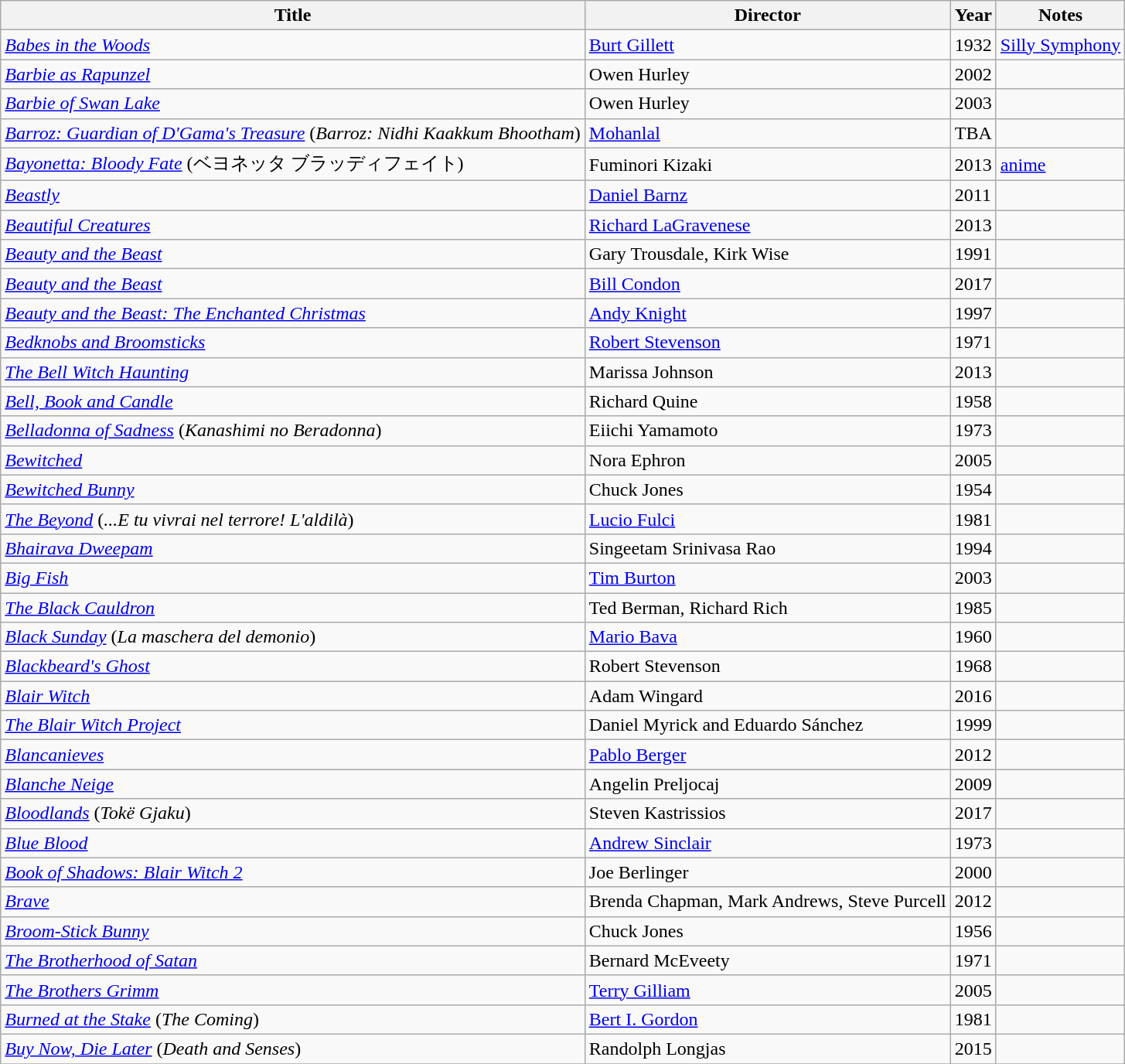<table class="wikitable">
<tr>
<th>Title</th>
<th>Director</th>
<th>Year</th>
<th>Notes</th>
</tr>
<tr>
<td><em><a href='#'>Babes in the Woods</a></em></td>
<td><a href='#'>Burt Gillett</a></td>
<td>1932</td>
<td><a href='#'>Silly Symphony</a></td>
</tr>
<tr>
<td><em><a href='#'>Barbie as Rapunzel</a></em></td>
<td>Owen Hurley</td>
<td>2002</td>
<td></td>
</tr>
<tr>
<td><em><a href='#'>Barbie of Swan Lake</a></em></td>
<td>Owen Hurley</td>
<td>2003</td>
<td></td>
</tr>
<tr>
<td><em><a href='#'>Barroz: Guardian of D'Gama's Treasure</a></em> (<em>Barroz: Nidhi Kaakkum Bhootham</em>)</td>
<td><a href='#'>Mohanlal</a></td>
<td>TBA</td>
<td></td>
</tr>
<tr>
<td><em><a href='#'>Bayonetta: Bloody Fate</a></em> (ベヨネッタ ブラッディフェイト)</td>
<td>Fuminori Kizaki</td>
<td>2013</td>
<td><a href='#'>anime</a></td>
</tr>
<tr>
<td><em><a href='#'>Beastly</a></em></td>
<td><a href='#'>Daniel Barnz</a></td>
<td>2011</td>
<td></td>
</tr>
<tr>
<td><em><a href='#'>Beautiful Creatures</a></em></td>
<td><a href='#'>Richard LaGravenese</a></td>
<td>2013</td>
<td></td>
</tr>
<tr>
<td><em><a href='#'>Beauty and the Beast</a></em></td>
<td>Gary Trousdale, Kirk Wise</td>
<td>1991</td>
<td></td>
</tr>
<tr>
<td><em><a href='#'>Beauty and the Beast</a></em></td>
<td><a href='#'>Bill Condon</a></td>
<td>2017</td>
<td></td>
</tr>
<tr>
<td><em><a href='#'>Beauty and the Beast: The Enchanted Christmas</a></em></td>
<td><a href='#'>Andy Knight</a></td>
<td>1997</td>
<td></td>
</tr>
<tr>
<td><em><a href='#'>Bedknobs and Broomsticks</a></em></td>
<td><a href='#'>Robert Stevenson</a></td>
<td>1971</td>
<td></td>
</tr>
<tr>
<td><em><a href='#'>The Bell Witch Haunting</a></em></td>
<td>Marissa Johnson</td>
<td>2013</td>
<td></td>
</tr>
<tr>
<td><em><a href='#'>Bell, Book and Candle</a></em></td>
<td>Richard Quine</td>
<td>1958</td>
<td></td>
</tr>
<tr>
<td><em><a href='#'>Belladonna of Sadness</a></em> (<em>Kanashimi no Beradonna</em>)</td>
<td>Eiichi Yamamoto</td>
<td>1973</td>
<td></td>
</tr>
<tr>
<td><em><a href='#'>Bewitched</a></em></td>
<td>Nora Ephron</td>
<td>2005</td>
<td></td>
</tr>
<tr>
<td><em><a href='#'>Bewitched Bunny</a></em></td>
<td>Chuck Jones</td>
<td>1954</td>
<td></td>
</tr>
<tr>
<td><em><a href='#'>The Beyond</a></em> (<em>...E tu vivrai nel terrore! L'aldilà</em>)</td>
<td><a href='#'>Lucio Fulci</a></td>
<td>1981</td>
<td></td>
</tr>
<tr>
<td><em><a href='#'>Bhairava Dweepam</a></em></td>
<td>Singeetam Srinivasa Rao</td>
<td>1994</td>
<td></td>
</tr>
<tr>
<td><em><a href='#'>Big Fish</a></em></td>
<td><a href='#'>Tim Burton</a></td>
<td>2003</td>
<td></td>
</tr>
<tr>
<td><em><a href='#'>The Black Cauldron</a></em></td>
<td>Ted Berman, Richard Rich</td>
<td>1985</td>
<td></td>
</tr>
<tr>
<td><em><a href='#'>Black Sunday</a></em>  (<em>La maschera del demonio</em>)</td>
<td><a href='#'>Mario Bava</a></td>
<td>1960</td>
<td></td>
</tr>
<tr>
<td><em><a href='#'>Blackbeard's Ghost</a></em></td>
<td>Robert Stevenson</td>
<td>1968</td>
<td></td>
</tr>
<tr>
<td><em><a href='#'>Blair Witch</a></em></td>
<td>Adam Wingard</td>
<td>2016</td>
<td></td>
</tr>
<tr>
<td><em><a href='#'>The Blair Witch Project</a></em></td>
<td>Daniel Myrick and Eduardo Sánchez</td>
<td>1999</td>
<td></td>
</tr>
<tr>
<td><em><a href='#'>Blancanieves</a></em></td>
<td><a href='#'>Pablo Berger</a></td>
<td>2012</td>
<td></td>
</tr>
<tr>
<td><em><a href='#'>Blanche Neige</a></em></td>
<td>Angelin Preljocaj</td>
<td>2009</td>
<td></td>
</tr>
<tr>
<td><em><a href='#'>Bloodlands</a></em>  (<em>Tokë Gjaku</em>)</td>
<td>Steven Kastrissios</td>
<td>2017</td>
<td></td>
</tr>
<tr>
<td><em><a href='#'>Blue Blood</a></em></td>
<td><a href='#'>Andrew Sinclair</a></td>
<td>1973</td>
<td></td>
</tr>
<tr>
<td><em><a href='#'>Book of Shadows: Blair Witch 2</a></em></td>
<td>Joe Berlinger</td>
<td>2000</td>
<td></td>
</tr>
<tr>
<td><em><a href='#'>Brave</a></em></td>
<td>Brenda Chapman, Mark Andrews, Steve Purcell</td>
<td>2012</td>
<td></td>
</tr>
<tr>
<td><em><a href='#'>Broom-Stick Bunny</a></em></td>
<td>Chuck Jones</td>
<td>1956</td>
<td></td>
</tr>
<tr>
<td><em><a href='#'>The Brotherhood of Satan</a></em></td>
<td>Bernard McEveety</td>
<td>1971</td>
<td></td>
</tr>
<tr>
<td><em><a href='#'>The Brothers Grimm</a></em></td>
<td><a href='#'>Terry Gilliam</a></td>
<td>2005</td>
<td></td>
</tr>
<tr>
<td><em><a href='#'>Burned at the Stake</a></em>  (<em>The Coming</em>)</td>
<td><a href='#'>Bert I. Gordon</a></td>
<td>1981</td>
<td></td>
</tr>
<tr>
<td><em><a href='#'>Buy Now, Die Later</a></em>  (<em>Death and Senses</em>)</td>
<td>Randolph Longjas</td>
<td>2015</td>
<td></td>
</tr>
<tr>
</tr>
</table>
